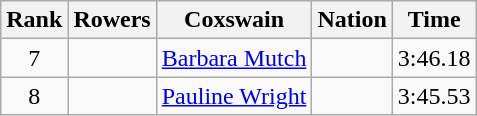<table class="wikitable sortable" style="text-align:center">
<tr>
<th>Rank</th>
<th>Rowers</th>
<th>Coxswain</th>
<th>Nation</th>
<th>Time</th>
</tr>
<tr>
<td>7</td>
<td align=left data-sort-value="Draeger, Monika"></td>
<td align=left data-sort-value="Mutch, Barbara"><a href='#'>Barbara Mutch</a></td>
<td align=left></td>
<td>3:46.18</td>
</tr>
<tr>
<td>8</td>
<td align=left data-sort-value="Bird-Hart, Pauline"></td>
<td align=left data-sort-value="Wright, Pauline"><a href='#'>Pauline Wright</a></td>
<td align=left></td>
<td>3:45.53</td>
</tr>
</table>
